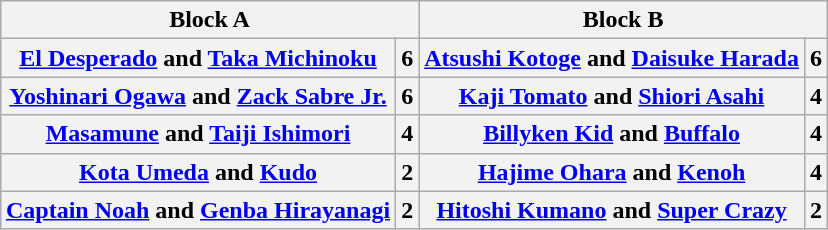<table class="wikitable" style="margin: 1em auto 1em auto">
<tr>
<th colspan="2">Block A</th>
<th colspan="2">Block B</th>
</tr>
<tr>
<th><a href='#'>El Desperado</a> and <a href='#'>Taka Michinoku</a> </th>
<th>6</th>
<th><a href='#'>Atsushi Kotoge</a> and <a href='#'>Daisuke Harada</a></th>
<th>6</th>
</tr>
<tr>
<th><a href='#'>Yoshinari Ogawa</a> and <a href='#'>Zack Sabre Jr.</a></th>
<th>6</th>
<th><a href='#'>Kaji Tomato</a> and <a href='#'>Shiori Asahi</a></th>
<th>4</th>
</tr>
<tr>
<th><a href='#'>Masamune</a> and <a href='#'>Taiji Ishimori</a></th>
<th>4</th>
<th><a href='#'>Billyken Kid</a> and <a href='#'>Buffalo</a></th>
<th>4</th>
</tr>
<tr>
<th><a href='#'>Kota Umeda</a> and <a href='#'>Kudo</a></th>
<th>2</th>
<th><a href='#'>Hajime Ohara</a> and <a href='#'>Kenoh</a></th>
<th>4</th>
</tr>
<tr>
<th><a href='#'>Captain Noah</a> and <a href='#'>Genba Hirayanagi</a></th>
<th>2</th>
<th><a href='#'>Hitoshi Kumano</a> and <a href='#'>Super Crazy</a></th>
<th>2</th>
</tr>
</table>
